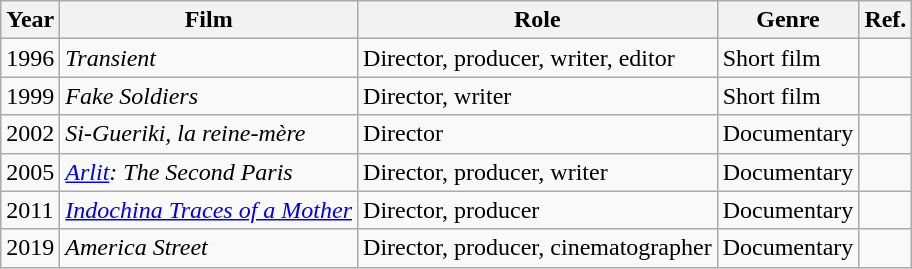<table class="wikitable">
<tr>
<th>Year</th>
<th>Film</th>
<th>Role</th>
<th>Genre</th>
<th>Ref.</th>
</tr>
<tr>
<td>1996</td>
<td><em>Transient</em></td>
<td>Director, producer, writer, editor</td>
<td>Short film</td>
<td></td>
</tr>
<tr>
<td>1999</td>
<td><em>Fake Soldiers</em></td>
<td>Director, writer</td>
<td>Short film</td>
<td></td>
</tr>
<tr>
<td>2002</td>
<td><em>Si-Gueriki, la reine-mère</em></td>
<td>Director</td>
<td>Documentary</td>
<td></td>
</tr>
<tr>
<td>2005</td>
<td><em><a href='#'>Arlit</a>: The Second Paris</em></td>
<td>Director, producer, writer</td>
<td>Documentary</td>
<td></td>
</tr>
<tr>
<td>2011</td>
<td><em><a href='#'>Indochina Traces of a Mother</a></em></td>
<td>Director, producer</td>
<td>Documentary</td>
<td></td>
</tr>
<tr>
<td>2019</td>
<td><em>America Street</em></td>
<td>Director, producer, cinematographer</td>
<td>Documentary</td>
<td></td>
</tr>
</table>
